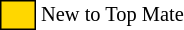<table class="toccolours" style="font-size: 85%; white-space: nowrap;">
<tr>
<td style="background:Gold; border: 1px solid black;">      </td>
<td>New to Top Mate</td>
</tr>
</table>
